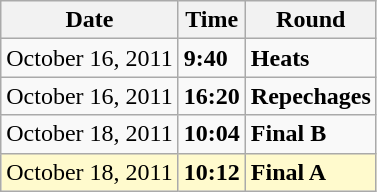<table class="wikitable">
<tr>
<th>Date</th>
<th>Time</th>
<th>Round</th>
</tr>
<tr>
<td>October 16, 2011</td>
<td><strong>9:40</strong></td>
<td><strong>Heats</strong></td>
</tr>
<tr>
<td>October 16, 2011</td>
<td><strong>16:20</strong></td>
<td><strong>Repechages</strong></td>
</tr>
<tr>
<td>October 18, 2011</td>
<td><strong>10:04</strong></td>
<td><strong>Final B</strong></td>
</tr>
<tr style=background:lemonchiffon>
<td>October 18, 2011</td>
<td><strong>10:12</strong></td>
<td><strong>Final A</strong></td>
</tr>
</table>
